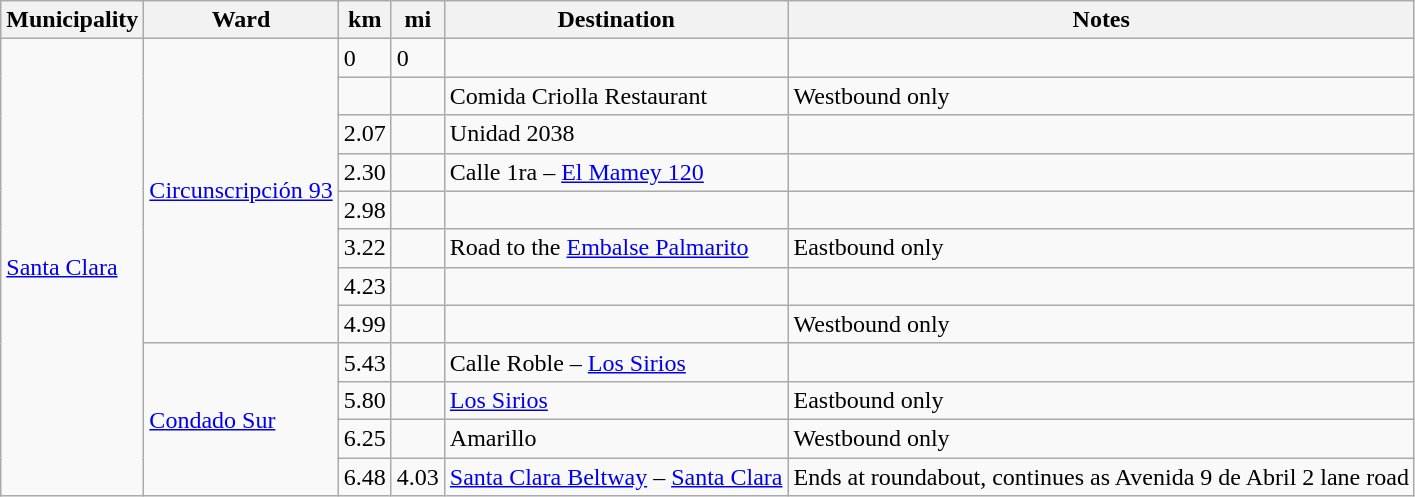<table class="wikitable">
<tr>
<th>Municipality</th>
<th>Ward</th>
<th>km</th>
<th>mi</th>
<th>Destination</th>
<th>Notes</th>
</tr>
<tr>
<td rowspan="12"><a href='#'>Santa Clara</a></td>
<td rowspan="8"><a href='#'>Circunscripción 93</a></td>
<td>0</td>
<td>0</td>
<td></td>
<td></td>
</tr>
<tr>
<td></td>
<td></td>
<td>Comida Criolla Restaurant</td>
<td>Westbound only</td>
</tr>
<tr>
<td>2.07</td>
<td></td>
<td>Unidad 2038</td>
<td></td>
</tr>
<tr>
<td>2.30</td>
<td></td>
<td>Calle 1ra – <a href='#'>El Mamey 120</a></td>
<td></td>
</tr>
<tr>
<td>2.98</td>
<td></td>
<td></td>
<td></td>
</tr>
<tr>
<td>3.22</td>
<td></td>
<td>Road to the <a href='#'>Embalse Palmarito</a></td>
<td>Eastbound only</td>
</tr>
<tr>
<td>4.23</td>
<td></td>
<td></td>
<td></td>
</tr>
<tr>
<td>4.99</td>
<td></td>
<td></td>
<td>Westbound only</td>
</tr>
<tr>
<td rowspan="4"><a href='#'>Condado Sur</a></td>
<td>5.43</td>
<td></td>
<td>Calle Roble – <a href='#'>Los Sirios</a></td>
<td></td>
</tr>
<tr>
<td>5.80</td>
<td></td>
<td><a href='#'>Los Sirios</a></td>
<td>Eastbound only</td>
</tr>
<tr>
<td>6.25</td>
<td></td>
<td>Amarillo</td>
<td>Westbound only</td>
</tr>
<tr>
<td>6.48</td>
<td>4.03</td>
<td><a href='#'>Santa Clara Beltway</a> – <a href='#'>Santa Clara</a></td>
<td>Ends at roundabout, continues as Avenida 9 de Abril 2 lane road</td>
</tr>
</table>
